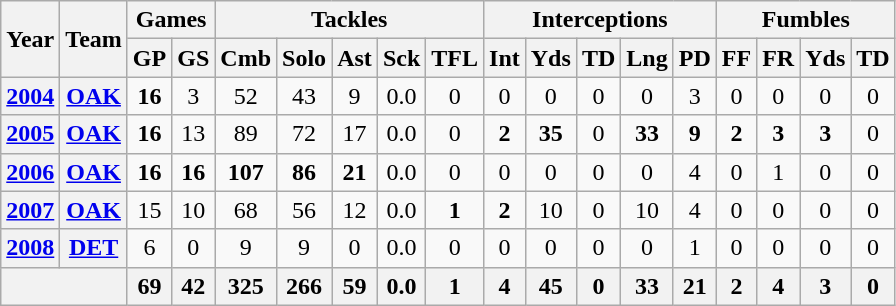<table class="wikitable" style="text-align:center">
<tr>
<th rowspan="2">Year</th>
<th rowspan="2">Team</th>
<th colspan="2">Games</th>
<th colspan="5">Tackles</th>
<th colspan="5">Interceptions</th>
<th colspan="4">Fumbles</th>
</tr>
<tr>
<th>GP</th>
<th>GS</th>
<th>Cmb</th>
<th>Solo</th>
<th>Ast</th>
<th>Sck</th>
<th>TFL</th>
<th>Int</th>
<th>Yds</th>
<th>TD</th>
<th>Lng</th>
<th>PD</th>
<th>FF</th>
<th>FR</th>
<th>Yds</th>
<th>TD</th>
</tr>
<tr>
<th><a href='#'>2004</a></th>
<th><a href='#'>OAK</a></th>
<td><strong>16</strong></td>
<td>3</td>
<td>52</td>
<td>43</td>
<td>9</td>
<td>0.0</td>
<td>0</td>
<td>0</td>
<td>0</td>
<td>0</td>
<td>0</td>
<td>3</td>
<td>0</td>
<td>0</td>
<td>0</td>
<td>0</td>
</tr>
<tr>
<th><a href='#'>2005</a></th>
<th><a href='#'>OAK</a></th>
<td><strong>16</strong></td>
<td>13</td>
<td>89</td>
<td>72</td>
<td>17</td>
<td>0.0</td>
<td>0</td>
<td><strong>2</strong></td>
<td><strong>35</strong></td>
<td>0</td>
<td><strong>33</strong></td>
<td><strong>9</strong></td>
<td><strong>2</strong></td>
<td><strong>3</strong></td>
<td><strong>3</strong></td>
<td>0</td>
</tr>
<tr>
<th><a href='#'>2006</a></th>
<th><a href='#'>OAK</a></th>
<td><strong>16</strong></td>
<td><strong>16</strong></td>
<td><strong>107</strong></td>
<td><strong>86</strong></td>
<td><strong>21</strong></td>
<td>0.0</td>
<td>0</td>
<td>0</td>
<td>0</td>
<td>0</td>
<td>0</td>
<td>4</td>
<td>0</td>
<td>1</td>
<td>0</td>
<td>0</td>
</tr>
<tr>
<th><a href='#'>2007</a></th>
<th><a href='#'>OAK</a></th>
<td>15</td>
<td>10</td>
<td>68</td>
<td>56</td>
<td>12</td>
<td>0.0</td>
<td><strong>1</strong></td>
<td><strong>2</strong></td>
<td>10</td>
<td>0</td>
<td>10</td>
<td>4</td>
<td>0</td>
<td>0</td>
<td>0</td>
<td>0</td>
</tr>
<tr>
<th><a href='#'>2008</a></th>
<th><a href='#'>DET</a></th>
<td>6</td>
<td>0</td>
<td>9</td>
<td>9</td>
<td>0</td>
<td>0.0</td>
<td>0</td>
<td>0</td>
<td>0</td>
<td>0</td>
<td>0</td>
<td>1</td>
<td>0</td>
<td>0</td>
<td>0</td>
<td>0</td>
</tr>
<tr>
<th colspan="2"></th>
<th>69</th>
<th>42</th>
<th>325</th>
<th>266</th>
<th>59</th>
<th>0.0</th>
<th>1</th>
<th>4</th>
<th>45</th>
<th>0</th>
<th>33</th>
<th>21</th>
<th>2</th>
<th>4</th>
<th>3</th>
<th>0</th>
</tr>
</table>
